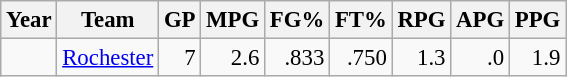<table class="wikitable sortable" style="font-size:95%; text-align:right;">
<tr>
<th>Year</th>
<th>Team</th>
<th>GP</th>
<th>MPG</th>
<th>FG%</th>
<th>FT%</th>
<th>RPG</th>
<th>APG</th>
<th>PPG</th>
</tr>
<tr>
<td style="text-align:left;"></td>
<td style="text-align:left;"><a href='#'>Rochester</a></td>
<td>7</td>
<td>2.6</td>
<td>.833</td>
<td>.750</td>
<td>1.3</td>
<td>.0</td>
<td>1.9</td>
</tr>
</table>
